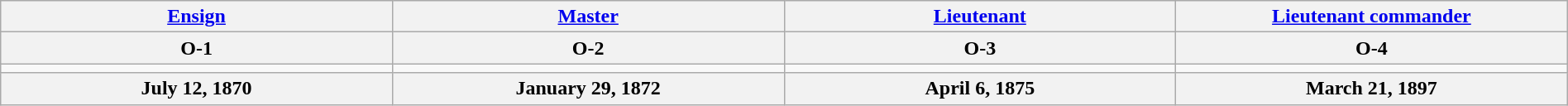<table class="wikitable" width="100%">
<tr>
<th><a href='#'>Ensign</a></th>
<th><a href='#'>Master</a></th>
<th><a href='#'>Lieutenant</a></th>
<th><a href='#'>Lieutenant commander</a></th>
</tr>
<tr>
<th>O-1</th>
<th>O-2</th>
<th>O-3</th>
<th>O-4</th>
</tr>
<tr>
<td align="center" width="16%"></td>
<td align="center" width="16%"></td>
<td align="center" width="16%"></td>
<td align="center" width="16%"></td>
</tr>
<tr>
<th>July 12, 1870</th>
<th>January 29, 1872</th>
<th>April 6, 1875</th>
<th>March 21, 1897</th>
</tr>
</table>
